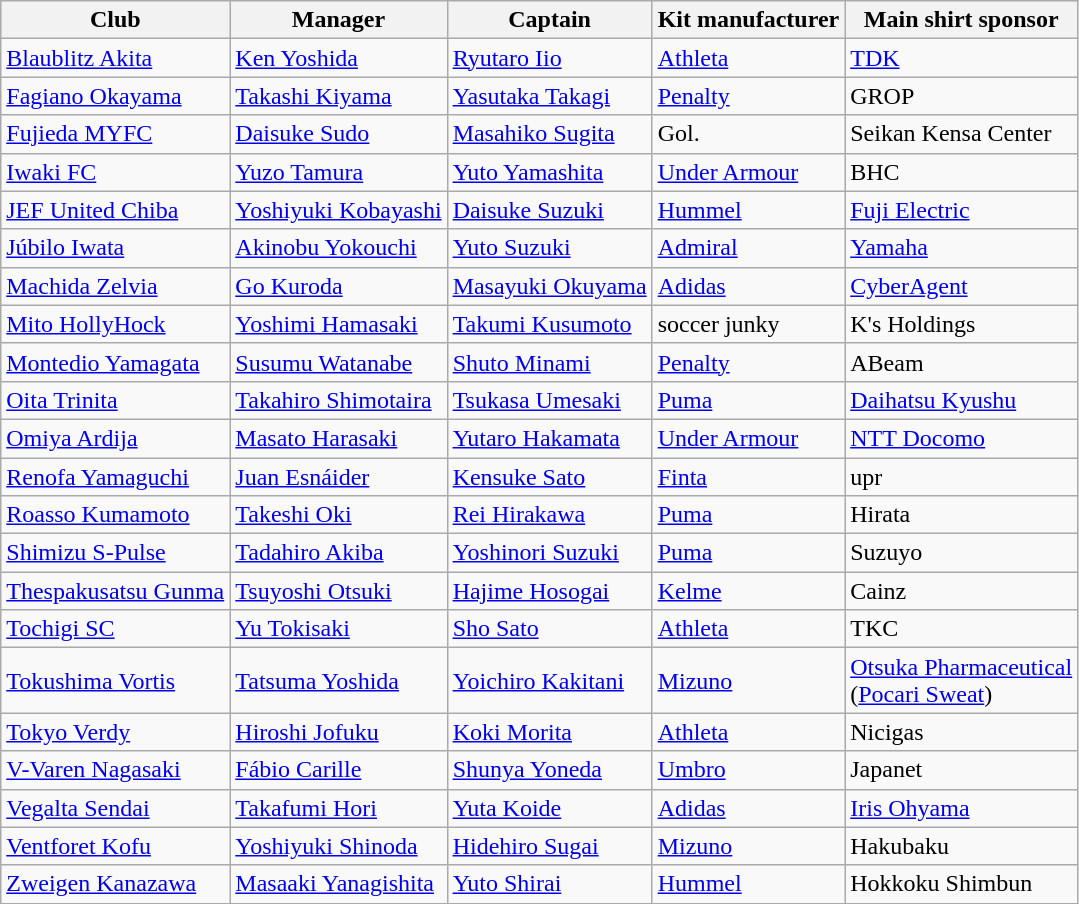<table class="wikitable sortable">
<tr>
<th>Club</th>
<th>Manager</th>
<th>Captain</th>
<th>Kit manufacturer</th>
<th>Main shirt sponsor</th>
</tr>
<tr>
<td><a href='#'>Blaublitz Akita</a></td>
<td> <a href='#'>Ken Yoshida</a></td>
<td> <a href='#'>Ryutaro Iio</a></td>
<td> <a href='#'>Athleta</a></td>
<td><a href='#'>TDK</a></td>
</tr>
<tr>
<td><a href='#'>Fagiano Okayama</a></td>
<td> <a href='#'>Takashi Kiyama</a></td>
<td> <a href='#'>Yasutaka Takagi</a></td>
<td> <a href='#'>Penalty</a></td>
<td>GROP</td>
</tr>
<tr>
<td><a href='#'>Fujieda MYFC</a></td>
<td> <a href='#'>Daisuke Sudo</a></td>
<td> <a href='#'>Masahiko Sugita</a></td>
<td> Gol.</td>
<td>Seikan Kensa Center</td>
</tr>
<tr>
<td><a href='#'>Iwaki FC</a></td>
<td> <a href='#'>Yuzo Tamura</a></td>
<td> <a href='#'>Yuto Yamashita</a></td>
<td> <a href='#'>Under Armour</a></td>
<td>BHC</td>
</tr>
<tr>
<td><a href='#'>JEF United Chiba</a></td>
<td> <a href='#'>Yoshiyuki Kobayashi</a></td>
<td> <a href='#'>Daisuke Suzuki</a></td>
<td> <a href='#'>Hummel</a></td>
<td><a href='#'>Fuji Electric</a></td>
</tr>
<tr>
<td><a href='#'>Júbilo Iwata</a></td>
<td> <a href='#'>Akinobu Yokouchi</a></td>
<td> <a href='#'>Yuto Suzuki</a></td>
<td> <a href='#'>Admiral</a></td>
<td><a href='#'>Yamaha</a></td>
</tr>
<tr>
<td><a href='#'>Machida Zelvia</a></td>
<td> <a href='#'>Go Kuroda</a></td>
<td> <a href='#'>Masayuki Okuyama</a></td>
<td> <a href='#'>Adidas</a></td>
<td><a href='#'>CyberAgent</a></td>
</tr>
<tr>
<td><a href='#'>Mito HollyHock</a></td>
<td> <a href='#'>Yoshimi Hamasaki</a></td>
<td> <a href='#'>Takumi Kusumoto</a></td>
<td> soccer junky</td>
<td>K's Holdings</td>
</tr>
<tr>
<td><a href='#'>Montedio Yamagata</a></td>
<td> <a href='#'>Susumu Watanabe</a></td>
<td> <a href='#'>Shuto Minami</a></td>
<td> <a href='#'>Penalty</a></td>
<td>ABeam</td>
</tr>
<tr>
<td><a href='#'>Oita Trinita</a></td>
<td> <a href='#'>Takahiro Shimotaira</a></td>
<td> <a href='#'>Tsukasa Umesaki</a></td>
<td> <a href='#'>Puma</a></td>
<td><a href='#'>Daihatsu Kyushu</a></td>
</tr>
<tr>
<td><a href='#'>Omiya Ardija</a></td>
<td> <a href='#'>Masato Harasaki</a></td>
<td> <a href='#'>Yutaro Hakamata</a></td>
<td> <a href='#'>Under Armour</a></td>
<td><a href='#'>NTT Docomo</a></td>
</tr>
<tr>
<td><a href='#'>Renofa Yamaguchi</a></td>
<td> <a href='#'>Juan Esnáider</a></td>
<td> <a href='#'>Kensuke Sato</a></td>
<td> <a href='#'>Finta</a></td>
<td>upr</td>
</tr>
<tr>
<td><a href='#'>Roasso Kumamoto</a></td>
<td> <a href='#'>Takeshi Oki</a></td>
<td> <a href='#'>Rei Hirakawa</a></td>
<td> <a href='#'>Puma</a></td>
<td>Hirata</td>
</tr>
<tr>
<td><a href='#'>Shimizu S-Pulse</a></td>
<td> <a href='#'>Tadahiro Akiba</a></td>
<td> <a href='#'>Yoshinori Suzuki</a></td>
<td> <a href='#'>Puma</a></td>
<td>Suzuyo</td>
</tr>
<tr>
<td><a href='#'>Thespakusatsu Gunma</a></td>
<td> <a href='#'>Tsuyoshi Otsuki</a></td>
<td> <a href='#'>Hajime Hosogai</a></td>
<td> <a href='#'>Kelme</a></td>
<td>Cainz</td>
</tr>
<tr>
<td><a href='#'>Tochigi SC</a></td>
<td> <a href='#'>Yu Tokisaki</a></td>
<td> <a href='#'>Sho Sato</a></td>
<td> <a href='#'>Athleta</a></td>
<td>TKC</td>
</tr>
<tr>
<td><a href='#'>Tokushima Vortis</a></td>
<td> <a href='#'>Tatsuma Yoshida</a></td>
<td> <a href='#'>Yoichiro Kakitani</a></td>
<td> <a href='#'>Mizuno</a></td>
<td><a href='#'>Otsuka Pharmaceutical</a><br>(<a href='#'>Pocari Sweat</a>)</td>
</tr>
<tr>
<td><a href='#'>Tokyo Verdy</a></td>
<td> <a href='#'>Hiroshi Jofuku</a></td>
<td> <a href='#'>Koki Morita</a></td>
<td> <a href='#'>Athleta</a></td>
<td>Nicigas</td>
</tr>
<tr>
<td><a href='#'>V-Varen Nagasaki</a></td>
<td> <a href='#'>Fábio Carille</a></td>
<td> <a href='#'>Shunya Yoneda</a></td>
<td> <a href='#'>Umbro</a></td>
<td>Japanet</td>
</tr>
<tr>
<td><a href='#'>Vegalta Sendai</a></td>
<td> <a href='#'>Takafumi Hori</a></td>
<td> <a href='#'>Yuta Koide</a></td>
<td> <a href='#'>Adidas</a></td>
<td><a href='#'>Iris Ohyama</a></td>
</tr>
<tr>
<td><a href='#'>Ventforet Kofu</a></td>
<td> <a href='#'>Yoshiyuki Shinoda</a></td>
<td> <a href='#'>Hidehiro Sugai</a></td>
<td> <a href='#'>Mizuno</a></td>
<td>Hakubaku</td>
</tr>
<tr>
<td><a href='#'>Zweigen Kanazawa</a></td>
<td> <a href='#'>Masaaki Yanagishita</a></td>
<td> <a href='#'>Yuto Shirai</a></td>
<td> <a href='#'>Hummel</a></td>
<td>Hokkoku Shimbun</td>
</tr>
</table>
